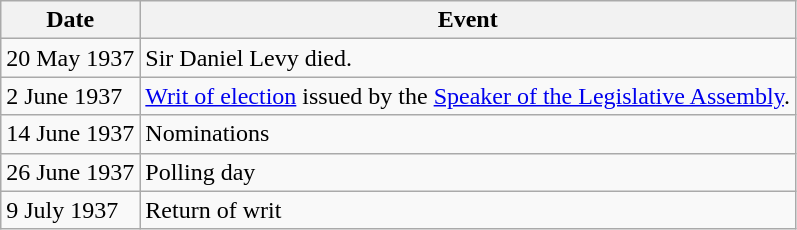<table class="wikitable">
<tr>
<th>Date</th>
<th>Event</th>
</tr>
<tr>
<td>20 May 1937</td>
<td>Sir Daniel Levy died.</td>
</tr>
<tr>
<td>2 June 1937</td>
<td><a href='#'>Writ of election</a> issued by the <a href='#'>Speaker of the Legislative Assembly</a>.</td>
</tr>
<tr>
<td>14 June 1937</td>
<td>Nominations</td>
</tr>
<tr>
<td>26 June 1937</td>
<td>Polling day</td>
</tr>
<tr>
<td>9 July 1937</td>
<td>Return of writ</td>
</tr>
</table>
